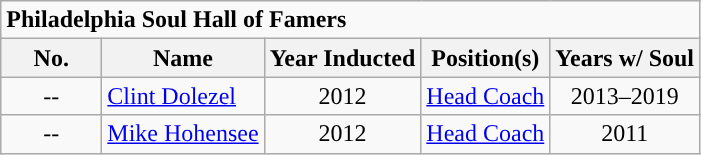<table class="wikitable sortable">
<tr>
<td colspan="5"><strong>Philadelphia Soul Hall of Famers</strong></td>
</tr>
<tr>
<th width=60px>No.</th>
<th>Name</th>
<th>Year Inducted</th>
<th>Position(s)</th>
<th>Years w/ Soul</th>
</tr>
<tr>
<td style="text-align:center;">--</td>
<td><a href='#'>Clint Dolezel</a></td>
<td style="text-align:center;">2012</td>
<td style="text-align:center;"><a href='#'>Head Coach</a></td>
<td style="text-align:center;">2013–2019</td>
</tr>
<tr>
<td style="text-align:center;">--</td>
<td><a href='#'>Mike Hohensee</a></td>
<td style="text-align:center;">2012</td>
<td style="text-align:center;"><a href='#'>Head Coach</a></td>
<td style="text-align:center;">2011</td>
</tr>
</table>
